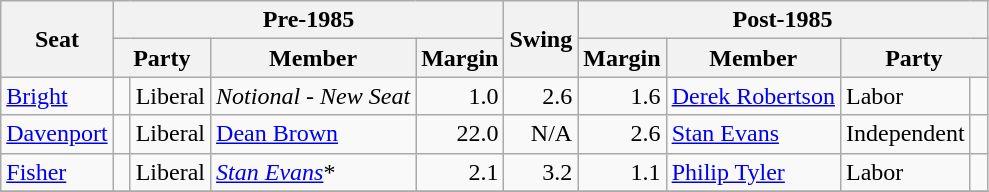<table class="wikitable">
<tr>
<th rowspan="2">Seat</th>
<th colspan="4">Pre-1985</th>
<th rowspan="2">Swing</th>
<th colspan="4">Post-1985</th>
</tr>
<tr>
<th colspan="2">Party</th>
<th>Member</th>
<th>Margin</th>
<th>Margin</th>
<th>Member</th>
<th colspan="2">Party</th>
</tr>
<tr>
<td><a href='#'>Bright</a></td>
<td> </td>
<td>Liberal</td>
<td><em>Notional - New Seat</em></td>
<td style="text-align:right;">1.0</td>
<td style="text-align:right;">2.6</td>
<td style="text-align:right;">1.6</td>
<td><a href='#'>Derek Robertson</a></td>
<td>Labor</td>
<td> </td>
</tr>
<tr>
<td><a href='#'>Davenport</a></td>
<td> </td>
<td>Liberal</td>
<td><a href='#'>Dean Brown</a></td>
<td style="text-align:right;">22.0</td>
<td style="text-align:right;">N/A</td>
<td style="text-align:right;">2.6</td>
<td><a href='#'>Stan Evans</a></td>
<td>Independent</td>
<td> </td>
</tr>
<tr>
<td><a href='#'>Fisher</a></td>
<td> </td>
<td>Liberal</td>
<td><em><a href='#'>Stan Evans</a></em>*</td>
<td style="text-align:right;">2.1</td>
<td style="text-align:right;">3.2</td>
<td style="text-align:right;">1.1</td>
<td><a href='#'>Philip Tyler</a></td>
<td>Labor</td>
<td> </td>
</tr>
<tr>
</tr>
</table>
